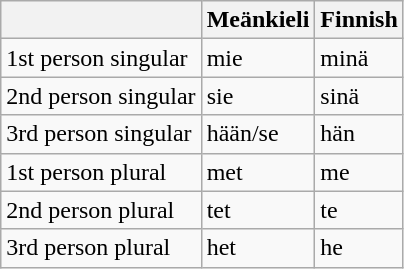<table class="wikitable">
<tr>
<th></th>
<th>Meänkieli</th>
<th>Finnish</th>
</tr>
<tr>
<td>1st person singular</td>
<td>mie</td>
<td>minä</td>
</tr>
<tr>
<td>2nd person singular</td>
<td>sie</td>
<td>sinä</td>
</tr>
<tr>
<td>3rd person singular</td>
<td>hään/se</td>
<td>hän</td>
</tr>
<tr>
<td>1st person plural</td>
<td>met</td>
<td>me</td>
</tr>
<tr>
<td>2nd person plural</td>
<td>tet</td>
<td>te</td>
</tr>
<tr>
<td>3rd person plural</td>
<td>het</td>
<td>he</td>
</tr>
</table>
